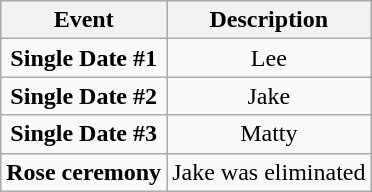<table class="wikitable sortable" style="text-align:center;">
<tr>
<th>Event</th>
<th>Description</th>
</tr>
<tr>
<td><strong>Single Date #1</strong></td>
<td>Lee</td>
</tr>
<tr>
<td><strong>Single Date #2</strong></td>
<td>Jake</td>
</tr>
<tr>
<td><strong>Single Date #3</strong></td>
<td>Matty</td>
</tr>
<tr>
<td><strong>Rose ceremony</strong></td>
<td>Jake was eliminated</td>
</tr>
</table>
